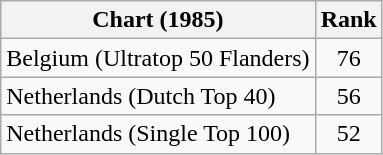<table class="wikitable sortable">
<tr>
<th>Chart (1985)</th>
<th>Rank</th>
</tr>
<tr>
<td>Belgium (Ultratop 50 Flanders)</td>
<td align="center">76</td>
</tr>
<tr>
<td>Netherlands (Dutch Top 40)</td>
<td align="center">56</td>
</tr>
<tr>
<td>Netherlands (Single Top 100)</td>
<td align="center">52</td>
</tr>
</table>
